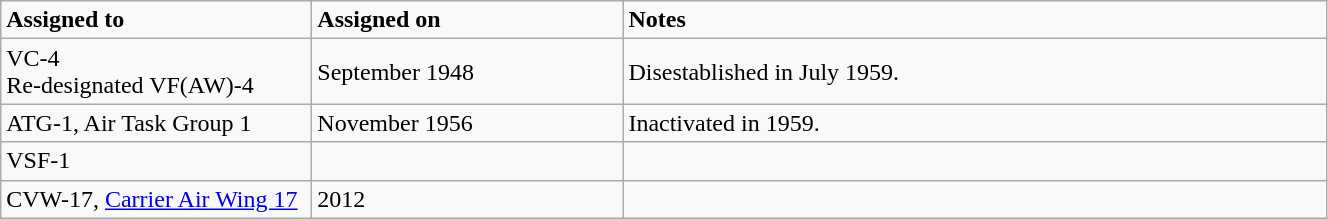<table class="wikitable" style="width: 70%;">
<tr>
<td style="width: 200px;"><strong>Assigned to</strong></td>
<td style="width: 200px;"><strong>Assigned on</strong></td>
<td><strong>Notes</strong></td>
</tr>
<tr>
<td>VC-4<br>Re-designated VF(AW)-4</td>
<td>September 1948</td>
<td>Disestablished in July 1959.</td>
</tr>
<tr>
<td>ATG-1, Air Task Group 1</td>
<td>November 1956</td>
<td>Inactivated in 1959.</td>
</tr>
<tr>
<td>VSF-1</td>
<td></td>
<td></td>
</tr>
<tr>
<td>CVW-17, <a href='#'>Carrier Air Wing 17</a></td>
<td>2012</td>
<td></td>
</tr>
</table>
